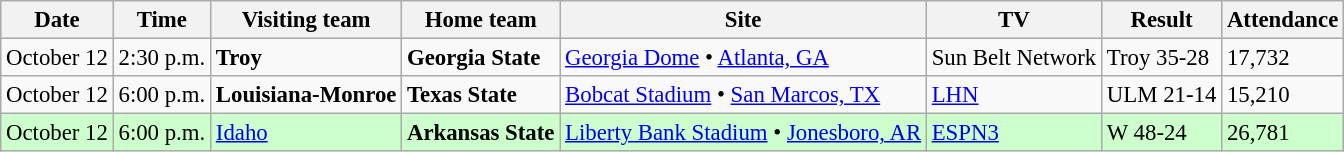<table class="wikitable" style="font-size:95%;">
<tr>
<th>Date</th>
<th>Time</th>
<th>Visiting team</th>
<th>Home team</th>
<th>Site</th>
<th>TV</th>
<th>Result</th>
<th>Attendance</th>
</tr>
<tr>
<td>October 12</td>
<td>2:30 p.m.</td>
<td><strong>Troy</strong></td>
<td><strong>Georgia State</strong></td>
<td><a href='#'>Georgia Dome</a> • <a href='#'>Atlanta, GA</a></td>
<td>Sun Belt Network</td>
<td>Troy 35-28</td>
<td>17,732</td>
</tr>
<tr>
<td>October 12</td>
<td>6:00 p.m.</td>
<td><strong>Louisiana-Monroe</strong></td>
<td><strong>Texas State</strong></td>
<td><a href='#'>Bobcat Stadium</a> • <a href='#'>San Marcos, TX</a></td>
<td><a href='#'>LHN</a></td>
<td>ULM 21-14</td>
<td>15,210</td>
</tr>
<tr style="background:#cfc;">
<td>October 12</td>
<td>6:00 p.m.</td>
<td><a href='#'>Idaho</a></td>
<td><strong>Arkansas State</strong></td>
<td><a href='#'>Liberty Bank Stadium</a> • <a href='#'>Jonesboro, AR</a></td>
<td><a href='#'>ESPN3</a></td>
<td>W 48-24</td>
<td>26,781</td>
</tr>
</table>
